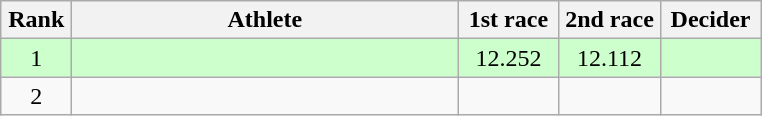<table class=wikitable style="text-align:center">
<tr>
<th width=40>Rank</th>
<th width=250>Athlete</th>
<th width=60>1st race</th>
<th width=60>2nd race</th>
<th width=60>Decider</th>
</tr>
<tr bgcolor=ccffcc>
<td>1</td>
<td align=left></td>
<td>12.252</td>
<td>12.112</td>
<td></td>
</tr>
<tr>
<td>2</td>
<td align=left></td>
<td></td>
<td></td>
<td></td>
</tr>
</table>
